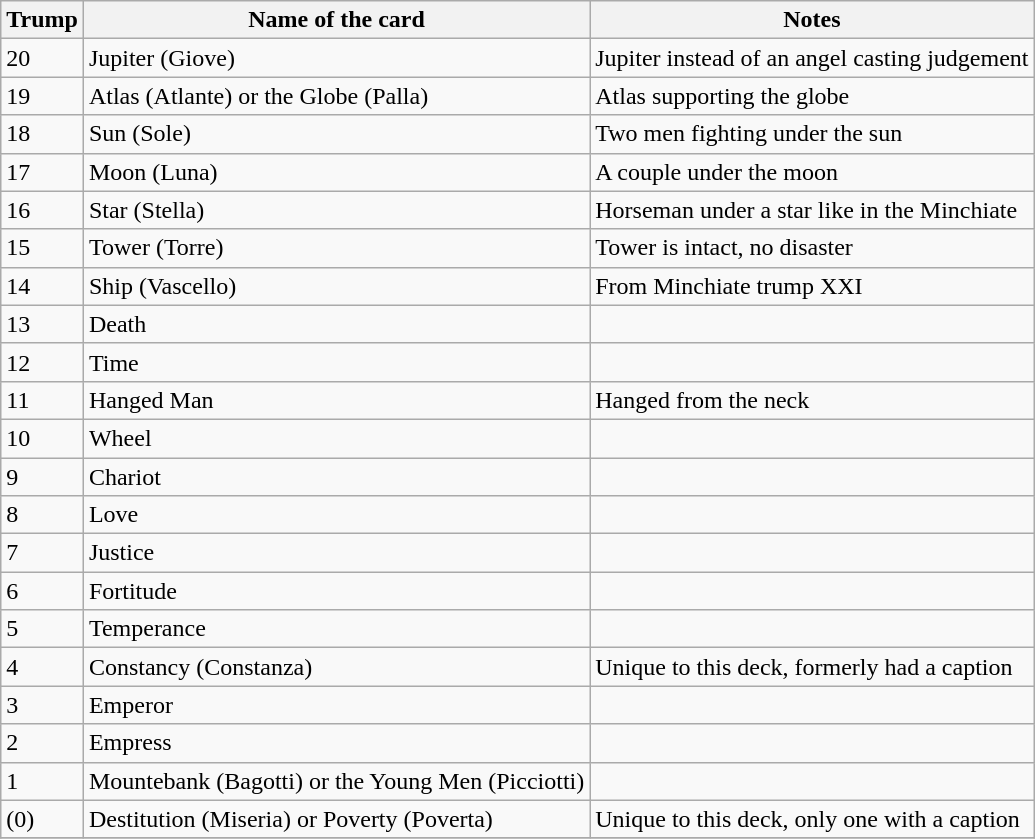<table class=wikitable>
<tr>
<th><strong>Trump</strong></th>
<th><strong>Name of the card</strong></th>
<th><strong>Notes</strong></th>
</tr>
<tr>
<td>20</td>
<td>Jupiter (Giove)</td>
<td>Jupiter instead of an angel casting judgement</td>
</tr>
<tr>
<td>19</td>
<td>Atlas (Atlante) or the Globe (Palla)</td>
<td>Atlas supporting the globe</td>
</tr>
<tr>
<td>18</td>
<td>Sun (Sole)</td>
<td>Two men fighting under the sun</td>
</tr>
<tr>
<td>17</td>
<td>Moon (Luna)</td>
<td>A couple under the moon</td>
</tr>
<tr>
<td>16</td>
<td>Star (Stella)</td>
<td>Horseman under a star like in the Minchiate</td>
</tr>
<tr>
<td>15</td>
<td>Tower (Torre)</td>
<td>Tower is intact, no disaster</td>
</tr>
<tr>
<td>14</td>
<td>Ship (Vascello)</td>
<td>From Minchiate trump XXI</td>
</tr>
<tr>
<td>13</td>
<td>Death</td>
<td></td>
</tr>
<tr>
<td>12</td>
<td>Time</td>
<td></td>
</tr>
<tr>
<td>11</td>
<td>Hanged Man</td>
<td>Hanged from the neck</td>
</tr>
<tr>
<td>10</td>
<td>Wheel</td>
<td></td>
</tr>
<tr>
<td>9</td>
<td>Chariot</td>
<td></td>
</tr>
<tr>
<td>8</td>
<td>Love</td>
<td></td>
</tr>
<tr>
<td>7</td>
<td>Justice</td>
<td></td>
</tr>
<tr>
<td>6</td>
<td>Fortitude</td>
<td></td>
</tr>
<tr>
<td>5</td>
<td>Temperance</td>
<td></td>
</tr>
<tr>
<td>4</td>
<td>Constancy (Constanza)</td>
<td>Unique to this deck, formerly had a caption</td>
</tr>
<tr>
<td>3</td>
<td>Emperor</td>
<td></td>
</tr>
<tr>
<td>2</td>
<td>Empress</td>
<td></td>
</tr>
<tr>
<td>1</td>
<td>Mountebank (Bagotti) or the Young Men (Picciotti)</td>
<td></td>
</tr>
<tr>
<td>(0)</td>
<td>Destitution (Miseria) or Poverty (Poverta)</td>
<td>Unique to this deck, only one with a caption</td>
</tr>
<tr>
</tr>
</table>
